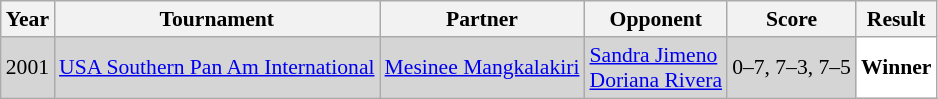<table class="sortable wikitable" style="font-size: 90%;">
<tr>
<th>Year</th>
<th>Tournament</th>
<th>Partner</th>
<th>Opponent</th>
<th>Score</th>
<th>Result</th>
</tr>
<tr style="background:#D5D5D5">
<td align="center">2001</td>
<td align="left"><a href='#'>USA Southern Pan Am International</a></td>
<td align="left"> <a href='#'>Mesinee Mangkalakiri</a></td>
<td align="left"> <a href='#'>Sandra Jimeno</a><br> <a href='#'>Doriana Rivera</a></td>
<td align="left">0–7, 7–3, 7–5</td>
<td style="text-align:left; background:white"> <strong>Winner</strong></td>
</tr>
</table>
